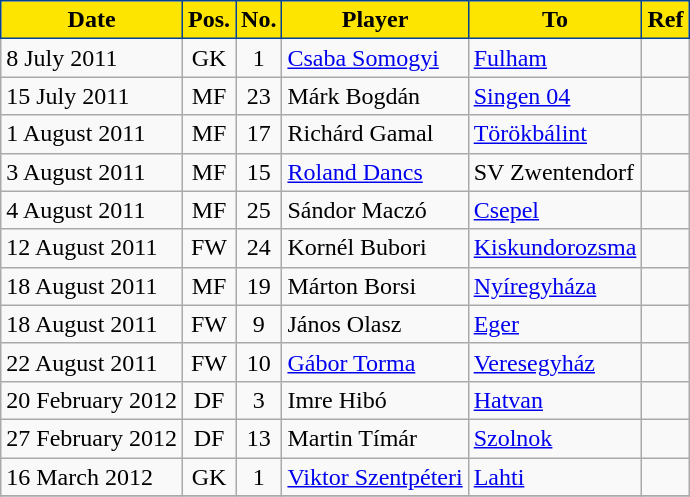<table class="wikitable plainrowheaders sortable">
<tr>
<th style="background-color:#FDE500;color:black;border:1px solid #004292">Date</th>
<th style="background-color:#FDE500;color:black;border:1px solid #004292">Pos.</th>
<th style="background-color:#FDE500;color:black;border:1px solid #004292">No.</th>
<th style="background-color:#FDE500;color:black;border:1px solid #004292">Player</th>
<th style="background-color:#FDE500;color:black;border:1px solid #004292">To</th>
<th style="background-color:#FDE500;color:black;border:1px solid #004292">Ref</th>
</tr>
<tr>
<td>8 July 2011</td>
<td style="text-align:center;">GK</td>
<td style="text-align:center;">1</td>
<td style="text-align:left;"> <a href='#'>Csaba Somogyi</a></td>
<td style="text-align:left;"> <a href='#'>Fulham</a></td>
<td></td>
</tr>
<tr>
<td>15 July 2011</td>
<td style="text-align:center;">MF</td>
<td style="text-align:center;">23</td>
<td style="text-align:left;"> Márk Bogdán</td>
<td style="text-align:left;"> <a href='#'>Singen 04</a></td>
<td></td>
</tr>
<tr>
<td>1 August 2011</td>
<td style="text-align:center;">MF</td>
<td style="text-align:center;">17</td>
<td style="text-align:left;"> Richárd Gamal</td>
<td style="text-align:left;"><a href='#'>Törökbálint</a></td>
<td></td>
</tr>
<tr>
<td>3 August 2011</td>
<td style="text-align:center;">MF</td>
<td style="text-align:center;">15</td>
<td style="text-align:left;"> <a href='#'>Roland Dancs</a></td>
<td style="text-align:left;"> SV Zwentendorf</td>
<td></td>
</tr>
<tr>
<td>4 August 2011</td>
<td style="text-align:center;">MF</td>
<td style="text-align:center;">25</td>
<td style="text-align:left;"> Sándor Maczó</td>
<td style="text-align:left;"><a href='#'>Csepel</a></td>
<td></td>
</tr>
<tr>
<td>12 August 2011</td>
<td style="text-align:center;">FW</td>
<td style="text-align:center;">24</td>
<td style="text-align:left;"> Kornél Bubori</td>
<td style="text-align:left;"><a href='#'>Kiskundorozsma</a></td>
<td></td>
</tr>
<tr>
<td>18 August 2011</td>
<td style="text-align:center;">MF</td>
<td style="text-align:center;">19</td>
<td style="text-align:left;"> Márton Borsi</td>
<td style="text-align:left;"><a href='#'>Nyíregyháza</a></td>
<td></td>
</tr>
<tr>
<td>18 August 2011</td>
<td style="text-align:center;">FW</td>
<td style="text-align:center;">9</td>
<td style="text-align:left;"> János Olasz</td>
<td style="text-align:left;"><a href='#'>Eger</a></td>
<td></td>
</tr>
<tr>
<td>22 August 2011</td>
<td style="text-align:center;">FW</td>
<td style="text-align:center;">10</td>
<td style="text-align:left;"> <a href='#'>Gábor Torma</a></td>
<td style="text-align:left;"><a href='#'>Veresegyház</a></td>
<td></td>
</tr>
<tr>
<td>20 February 2012</td>
<td style="text-align:center;">DF</td>
<td style="text-align:center;">3</td>
<td style="text-align:left;"> Imre Hibó</td>
<td style="text-align:left;"><a href='#'>Hatvan</a></td>
<td></td>
</tr>
<tr>
<td>27 February 2012</td>
<td style="text-align:center;">DF</td>
<td style="text-align:center;">13</td>
<td style="text-align:left;"> Martin Tímár</td>
<td style="text-align:left;"><a href='#'>Szolnok</a></td>
<td></td>
</tr>
<tr>
<td>16 March 2012</td>
<td style="text-align:center;">GK</td>
<td style="text-align:center;">1</td>
<td style="text-align:left;"> <a href='#'>Viktor Szentpéteri</a></td>
<td style="text-align:left;"> <a href='#'>Lahti</a></td>
<td></td>
</tr>
<tr>
</tr>
</table>
